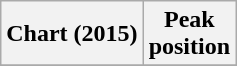<table class="wikitable plainrowheaders sortable" style="text-align:center;">
<tr>
<th>Chart (2015)</th>
<th>Peak<br>position</th>
</tr>
<tr>
</tr>
</table>
